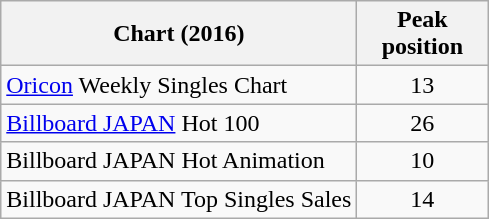<table class="wikitable plainrowheaders" style="text-align:center;">
<tr>
<th>Chart (2016)</th>
<th style="width:5em;">Peak position</th>
</tr>
<tr>
<td style="text-align:left;"><a href='#'>Oricon</a> Weekly Singles Chart</td>
<td>13</td>
</tr>
<tr>
<td style="text-align:left;"><a href='#'>Billboard JAPAN</a> Hot 100</td>
<td>26</td>
</tr>
<tr>
<td style="text-align:left;">Billboard JAPAN Hot Animation</td>
<td>10</td>
</tr>
<tr>
<td style="text-align:left;">Billboard JAPAN Top Singles Sales</td>
<td>14</td>
</tr>
</table>
